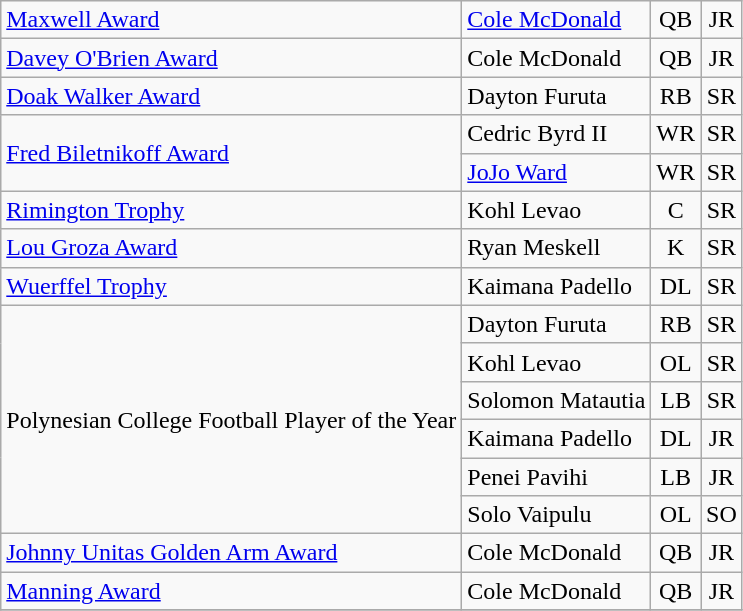<table class="wikitable">
<tr>
<td><a href='#'>Maxwell Award</a></td>
<td><a href='#'>Cole McDonald</a></td>
<td align=center>QB</td>
<td align=center>JR</td>
</tr>
<tr>
<td><a href='#'>Davey O'Brien Award</a></td>
<td>Cole McDonald</td>
<td align=center>QB</td>
<td align=center>JR</td>
</tr>
<tr>
<td><a href='#'>Doak Walker Award</a></td>
<td>Dayton Furuta</td>
<td align=center>RB</td>
<td align=center>SR</td>
</tr>
<tr>
<td rowspan=2><a href='#'>Fred Biletnikoff Award</a></td>
<td>Cedric Byrd II</td>
<td align=center>WR</td>
<td align=center>SR</td>
</tr>
<tr>
<td><a href='#'>JoJo Ward</a></td>
<td align=center>WR</td>
<td align=center>SR</td>
</tr>
<tr>
<td><a href='#'>Rimington Trophy</a></td>
<td>Kohl Levao</td>
<td align=center>C</td>
<td align=center>SR</td>
</tr>
<tr>
<td><a href='#'>Lou Groza Award</a></td>
<td>Ryan Meskell</td>
<td align=center>K</td>
<td align=center>SR</td>
</tr>
<tr>
<td><a href='#'>Wuerffel Trophy</a></td>
<td>Kaimana Padello</td>
<td align=center>DL</td>
<td align=center>SR</td>
</tr>
<tr>
<td rowspan=6>Polynesian College Football Player of the Year</td>
<td>Dayton Furuta</td>
<td align=center>RB</td>
<td align=center>SR</td>
</tr>
<tr>
<td>Kohl Levao</td>
<td align=center>OL</td>
<td align=center>SR</td>
</tr>
<tr>
<td>Solomon Matautia</td>
<td align=center>LB</td>
<td align=center>SR</td>
</tr>
<tr>
<td>Kaimana Padello</td>
<td align=center>DL</td>
<td align=center>JR</td>
</tr>
<tr>
<td>Penei Pavihi</td>
<td align=center>LB</td>
<td align=center>JR</td>
</tr>
<tr>
<td>Solo Vaipulu</td>
<td align=center>OL</td>
<td align=center>SO</td>
</tr>
<tr>
<td><a href='#'>Johnny Unitas Golden Arm Award</a></td>
<td>Cole McDonald</td>
<td align=center>QB</td>
<td align=center>JR</td>
</tr>
<tr>
<td><a href='#'>Manning Award</a></td>
<td>Cole McDonald</td>
<td align=center>QB</td>
<td align=center>JR</td>
</tr>
<tr>
</tr>
</table>
